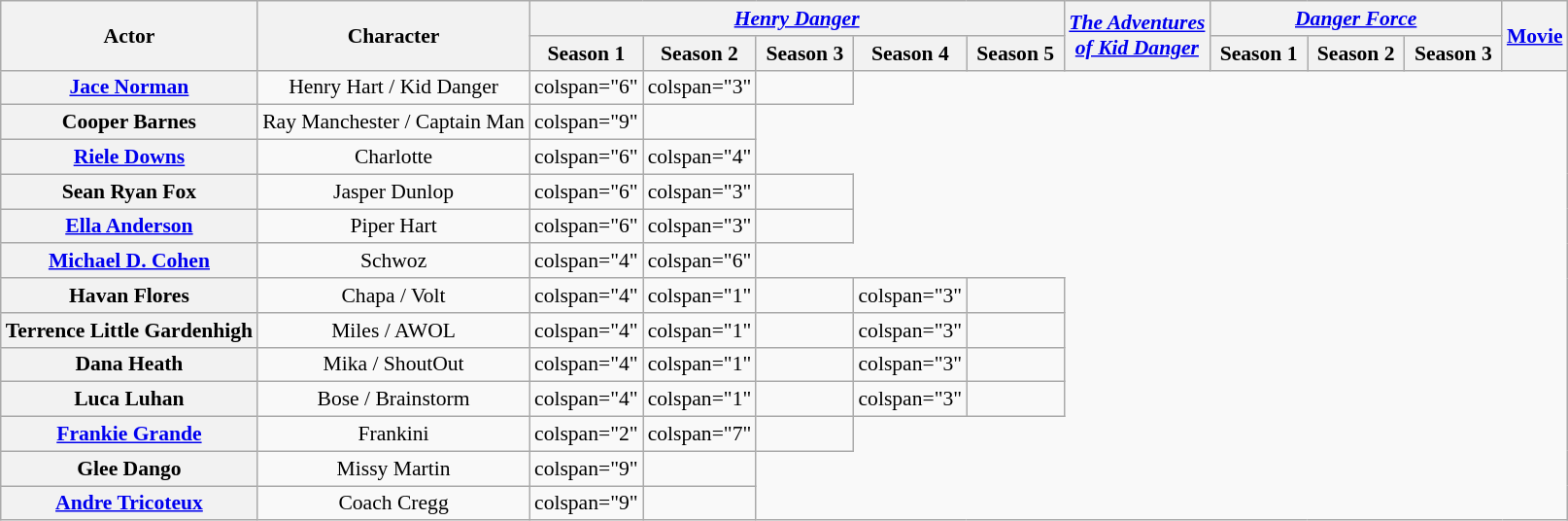<table class="wikitable" style="text-align:center; font-size:90%">
<tr>
<th rowspan="2">Actor</th>
<th rowspan="2">Character</th>
<th colspan="5"><em><a href='#'>Henry Danger</a></em></th>
<th rowspan="2"><em><a href='#'>The Adventures<br>of Kid Danger</a></em></th>
<th colspan="3"><em><a href='#'>Danger Force</a></em></th>
<th rowspan="2"><a href='#'>Movie</a></th>
</tr>
<tr>
<th style="width:60px;">Season 1</th>
<th style="width:60px;">Season 2</th>
<th style="width:60px;">Season 3</th>
<th style="width:60px;">Season 4</th>
<th style="width:60px;">Season 5</th>
<th style="width:60px;">Season 1</th>
<th style="width:60px;">Season 2</th>
<th style="width:60px;">Season 3</th>
</tr>
<tr>
<th><a href='#'>Jace Norman</a></th>
<td>Henry Hart / Kid Danger</td>
<td>colspan="6" </td>
<td>colspan="3" </td>
<td></td>
</tr>
<tr>
<th>Cooper Barnes</th>
<td>Ray Manchester / Captain Man</td>
<td>colspan="9" </td>
<td></td>
</tr>
<tr>
<th><a href='#'>Riele Downs</a></th>
<td>Charlotte</td>
<td>colspan="6" </td>
<td>colspan="4" </td>
</tr>
<tr>
<th>Sean Ryan Fox</th>
<td>Jasper Dunlop</td>
<td>colspan="6" </td>
<td>colspan="3" </td>
<td></td>
</tr>
<tr>
<th><a href='#'>Ella Anderson</a></th>
<td>Piper Hart</td>
<td>colspan="6" </td>
<td>colspan="3" </td>
<td></td>
</tr>
<tr>
<th><a href='#'>Michael D. Cohen</a></th>
<td>Schwoz</td>
<td>colspan="4" </td>
<td>colspan="6" </td>
</tr>
<tr>
<th>Havan Flores</th>
<td>Chapa / Volt</td>
<td>colspan="4" </td>
<td>colspan="1" </td>
<td></td>
<td>colspan="3" </td>
<td></td>
</tr>
<tr>
<th>Terrence Little Gardenhigh</th>
<td>Miles / AWOL</td>
<td>colspan="4" </td>
<td>colspan="1" </td>
<td></td>
<td>colspan="3" </td>
<td></td>
</tr>
<tr>
<th>Dana Heath</th>
<td>Mika / ShoutOut</td>
<td>colspan="4" </td>
<td>colspan="1" </td>
<td></td>
<td>colspan="3" </td>
<td></td>
</tr>
<tr>
<th>Luca Luhan</th>
<td>Bose / Brainstorm</td>
<td>colspan="4" </td>
<td>colspan="1" </td>
<td></td>
<td>colspan="3" </td>
<td></td>
</tr>
<tr>
<th><a href='#'>Frankie Grande</a></th>
<td>Frankini</td>
<td>colspan="2" </td>
<td>colspan="7" </td>
<td></td>
</tr>
<tr>
<th>Glee Dango</th>
<td>Missy Martin</td>
<td>colspan="9" </td>
<td></td>
</tr>
<tr>
<th><a href='#'>Andre Tricoteux</a></th>
<td>Coach Cregg</td>
<td>colspan="9" </td>
<td></td>
</tr>
</table>
